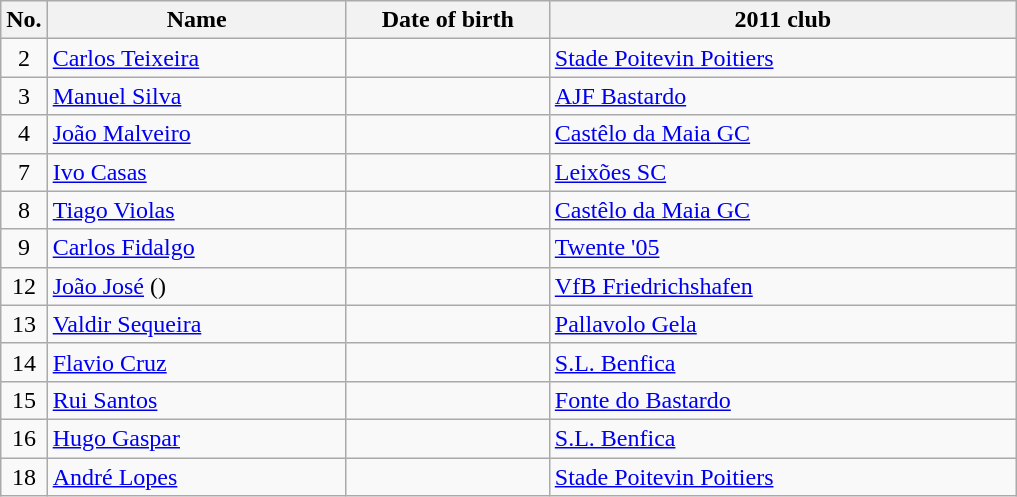<table class="wikitable sortable" style="font-size:100%; text-align:center;">
<tr>
<th>No.</th>
<th style="width:12em">Name</th>
<th style="width:8em">Date of birth</th>
<th style="width:19em">2011 club</th>
</tr>
<tr>
<td>2</td>
<td align=left><a href='#'>Carlos Teixeira</a></td>
<td align=right></td>
<td align=left> <a href='#'>Stade Poitevin Poitiers</a></td>
</tr>
<tr>
<td>3</td>
<td align=left><a href='#'>Manuel Silva</a></td>
<td align=right></td>
<td align=left> <a href='#'>AJF Bastardo</a></td>
</tr>
<tr>
<td>4</td>
<td align=left><a href='#'>João Malveiro</a></td>
<td align=right></td>
<td align=left> <a href='#'>Castêlo da Maia GC</a></td>
</tr>
<tr>
<td>7</td>
<td align=left><a href='#'>Ivo Casas</a></td>
<td align=right></td>
<td align=left> <a href='#'>Leixões SC</a></td>
</tr>
<tr>
<td>8</td>
<td align=left><a href='#'>Tiago Violas</a></td>
<td align=right></td>
<td align=left> <a href='#'>Castêlo da Maia GC</a></td>
</tr>
<tr>
<td>9</td>
<td align=left><a href='#'>Carlos Fidalgo</a></td>
<td align=right></td>
<td align=left> <a href='#'>Twente '05</a></td>
</tr>
<tr>
<td>12</td>
<td align=left><a href='#'>João José</a> ()</td>
<td align=right></td>
<td align=left> <a href='#'>VfB Friedrichshafen</a></td>
</tr>
<tr>
<td>13</td>
<td align=left><a href='#'>Valdir Sequeira</a></td>
<td align=right></td>
<td align=left> <a href='#'>Pallavolo Gela</a></td>
</tr>
<tr>
<td>14</td>
<td align=left><a href='#'>Flavio Cruz</a></td>
<td align=right></td>
<td align=left> <a href='#'>S.L. Benfica</a></td>
</tr>
<tr>
<td>15</td>
<td align=left><a href='#'>Rui Santos</a></td>
<td align=right></td>
<td align=left> <a href='#'>Fonte do Bastardo</a></td>
</tr>
<tr>
<td>16</td>
<td align=left><a href='#'>Hugo Gaspar</a></td>
<td align=right></td>
<td align=left> <a href='#'>S.L. Benfica</a></td>
</tr>
<tr>
<td>18</td>
<td align=left><a href='#'>André Lopes</a></td>
<td align=right></td>
<td align=left> <a href='#'>Stade Poitevin Poitiers</a></td>
</tr>
</table>
